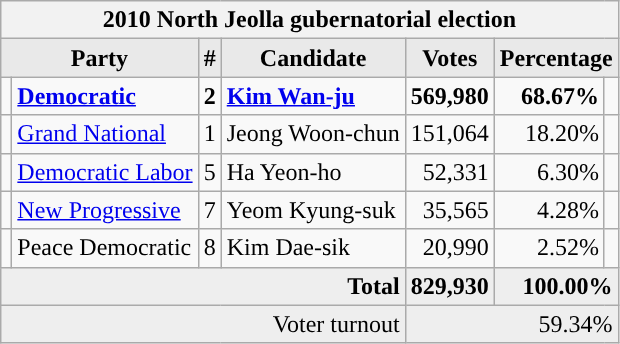<table class="wikitable">
<tr>
<th colspan="7">2010 North Jeolla gubernatorial election</th>
</tr>
<tr>
<th style="background-color:#E9E9E9" colspan=2>Party</th>
<th style="background-color:#E9E9E9">#</th>
<th style="background-color:#E9E9E9">Candidate</th>
<th style="background-color:#E9E9E9">Votes</th>
<th style="background-color:#E9E9E9" colspan=2>Percentage</th>
</tr>
<tr style="font-weight:bold">
<td></td>
<td align=left><a href='#'>Democratic</a></td>
<td align=center>2</td>
<td align=left><a href='#'>Kim Wan-ju</a></td>
<td align=right>569,980</td>
<td align=right>68.67%</td>
<td align=right></td>
</tr>
<tr>
<td></td>
<td align=left><a href='#'>Grand National</a></td>
<td align=center>1</td>
<td align=left>Jeong Woon-chun</td>
<td align=right>151,064</td>
<td align=right>18.20%</td>
<td align=right></td>
</tr>
<tr>
<td></td>
<td align=left><a href='#'>Democratic Labor</a></td>
<td align=center>5</td>
<td align=left>Ha Yeon-ho</td>
<td align=right>52,331</td>
<td align=right>6.30%</td>
<td align=right></td>
</tr>
<tr>
<td></td>
<td align=left><a href='#'>New Progressive</a></td>
<td align=center>7</td>
<td align=left>Yeom Kyung-suk</td>
<td align=right>35,565</td>
<td align=right>4.28%</td>
<td align=right></td>
</tr>
<tr>
<td></td>
<td align=left>Peace Democratic</td>
<td align=center>8</td>
<td align=left>Kim Dae-sik</td>
<td align=right>20,990</td>
<td align=right>2.52%</td>
<td align=right></td>
</tr>
<tr bgcolor="#EEEEEE" style="font-weight:bold">
<td colspan="4" align=right>Total</td>
<td align=right>829,930</td>
<td align=right colspan=2>100.00%</td>
</tr>
<tr bgcolor="#EEEEEE">
<td colspan="4" align="right">Voter turnout</td>
<td colspan="3" align="right">59.34%</td>
</tr>
</table>
